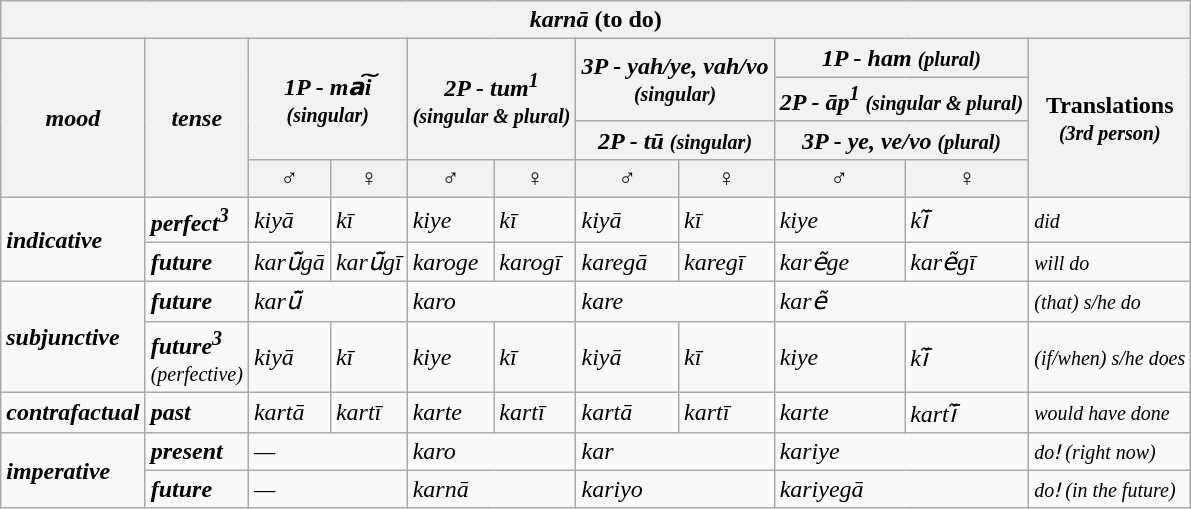<table class="wikitable">
<tr>
<th colspan="11"><em>karnā</em> (to do)</th>
</tr>
<tr>
<th rowspan="4"><em>mood</em></th>
<th rowspan="4"><em>tense</em></th>
<th colspan="2" rowspan="3"><em>1P - ma͠i</em><br><small><em>(singular)</em></small></th>
<th colspan="2" rowspan="3"><em>2P - tum<sup>1</sup></em><br><small><em>(singular & plural)</em></small></th>
<th colspan="2" rowspan="2"><em>3P - yah/ye, vah/vo</em><br><small><em>(singular)</em></small></th>
<th colspan="2"><em>1P - ham <small>(plural)</small></em></th>
<th rowspan="4">Translations<br><em><small>(3rd person)</small></em></th>
</tr>
<tr>
<th colspan="2"><em>2P - āp<sup>1</sup> <small>(singular & plural)</small></em></th>
</tr>
<tr>
<th colspan="2"><em>2P - tū <small>(singular)</small></em></th>
<th colspan="2"><em>3P - ye, ve/vo <small>(plural)</small></em></th>
</tr>
<tr>
<th><em>♂</em></th>
<th><em>♀</em></th>
<th><em>♂</em></th>
<th><em>♀</em></th>
<th><em>♂</em></th>
<th><em>♀</em></th>
<th><em>♂</em></th>
<th><em>♀</em></th>
</tr>
<tr>
<td rowspan="2"><strong><em>indicative</em></strong></td>
<td><strong><em>perfect<sup>3</sup></em></strong></td>
<td><em>kiyā</em></td>
<td><em>kī</em></td>
<td><em>kiye</em></td>
<td><em>kī</em></td>
<td><em>kiyā</em></td>
<td><em>kī</em></td>
<td><em>kiye</em></td>
<td><em>kī̃</em></td>
<td><em><small>did</small></em></td>
</tr>
<tr>
<td><strong><em>future</em></strong></td>
<td><em>karū̃gā</em></td>
<td><em>karū̃gī</em></td>
<td><em>karoge</em></td>
<td><em>karogī</em></td>
<td><em>karegā</em></td>
<td><em>karegī</em></td>
<td><em>karẽge</em></td>
<td><em>karẽgī</em></td>
<td><em><small>will do</small></em></td>
</tr>
<tr>
<td rowspan="2"><strong><em>subjunctive</em></strong></td>
<td><strong><em>future</em></strong></td>
<td colspan="2"><em>karū̃</em></td>
<td colspan="2"><em>karo</em></td>
<td colspan="2"><em>kare</em></td>
<td colspan="2"><em>karẽ</em></td>
<td><em><small>(that) s/he do</small></em></td>
</tr>
<tr>
<td><strong><em>future<sup>3</sup></em></strong><br><em><small>(perfective)</small></em></td>
<td><em>kiyā</em></td>
<td><em>kī</em></td>
<td><em>kiye</em></td>
<td><em>kī</em></td>
<td><em>kiyā</em></td>
<td><em>kī</em></td>
<td><em>kiye</em></td>
<td><em>kī̃</em></td>
<td><em><small>(if/when) s/he does</small></em></td>
</tr>
<tr>
<td><strong><em>contrafactual</em></strong></td>
<td><strong><em>past</em></strong></td>
<td><em>kartā</em></td>
<td><em>kartī</em></td>
<td><em>karte</em></td>
<td><em>kartī</em></td>
<td><em>kartā</em></td>
<td><em>kartī</em></td>
<td><em>karte</em></td>
<td><em>kartī̃</em></td>
<td><em><small>would have done</small></em></td>
</tr>
<tr>
<td rowspan="2"><strong><em>imperative</em></strong></td>
<td><strong><em>present</em></strong></td>
<td colspan="2"><em>—</em></td>
<td colspan="2"><em>karo</em></td>
<td colspan="2"><em>kar</em></td>
<td colspan="2"><em>kariye</em></td>
<td><em><small>doǃ (right now)</small></em></td>
</tr>
<tr>
<td><strong><em>future</em></strong></td>
<td colspan="2"><em>—</em></td>
<td colspan="2"><em>karnā</em></td>
<td colspan="2"><em>kariyo</em></td>
<td colspan="2"><em>kariyegā</em></td>
<td><em><small>doǃ (in the future)</small></em></td>
</tr>
</table>
